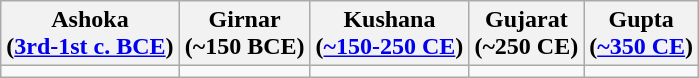<table class="wikitable">
<tr>
<th>Ashoka<br>(<a href='#'>3rd-1st c. BCE</a>)</th>
<th>Girnar<br>(~150 BCE)</th>
<th>Kushana<br>(<a href='#'>~150-250 CE</a>)</th>
<th>Gujarat<br>(~250 CE)</th>
<th>Gupta<br>(<a href='#'>~350 CE</a>)</th>
</tr>
<tr>
<td></td>
<td></td>
<td></td>
<td></td>
<td></td>
</tr>
</table>
